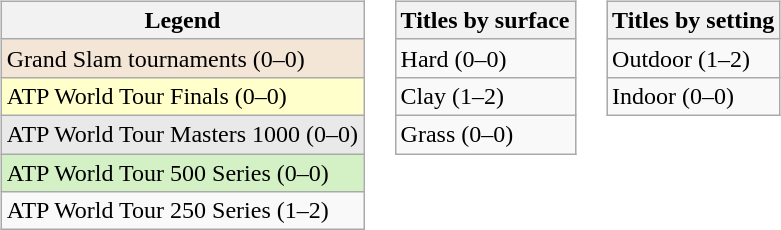<table>
<tr valign="top">
<td><br><table class="wikitable">
<tr>
<th>Legend</th>
</tr>
<tr style="background:#f3e6d7;">
<td>Grand Slam tournaments (0–0)</td>
</tr>
<tr style="background:#ffffcc;">
<td>ATP World Tour Finals (0–0)</td>
</tr>
<tr style="background:#e9e9e9;">
<td>ATP World Tour Masters 1000 (0–0)</td>
</tr>
<tr style="background:#d4f1c5;">
<td>ATP World Tour 500 Series (0–0)</td>
</tr>
<tr>
<td>ATP World Tour 250 Series (1–2)</td>
</tr>
</table>
</td>
<td><br><table class="wikitable">
<tr>
<th>Titles by surface</th>
</tr>
<tr>
<td>Hard (0–0)</td>
</tr>
<tr>
<td>Clay (1–2)</td>
</tr>
<tr>
<td>Grass (0–0)</td>
</tr>
</table>
</td>
<td><br><table class="wikitable">
<tr>
<th>Titles by setting</th>
</tr>
<tr>
<td>Outdoor (1–2)</td>
</tr>
<tr>
<td>Indoor (0–0)</td>
</tr>
</table>
</td>
</tr>
</table>
